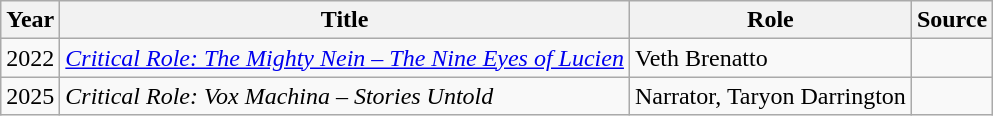<table class="wikitable sortable plainrowheaders">
<tr>
<th>Year</th>
<th>Title</th>
<th>Role</th>
<th class="unsortable">Source</th>
</tr>
<tr>
<td>2022</td>
<td><em><a href='#'>Critical Role: The Mighty Nein – The Nine Eyes of Lucien</a></em></td>
<td>Veth Brenatto</td>
<td></td>
</tr>
<tr>
<td>2025</td>
<td><em>Critical Role: Vox Machina – Stories Untold</em></td>
<td>Narrator, Taryon Darrington</td>
<td></td>
</tr>
</table>
